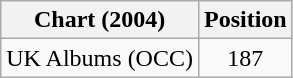<table class="wikitable">
<tr>
<th>Chart (2004)</th>
<th>Position</th>
</tr>
<tr>
<td>UK Albums (OCC)</td>
<td style="text-align:center;">187</td>
</tr>
</table>
